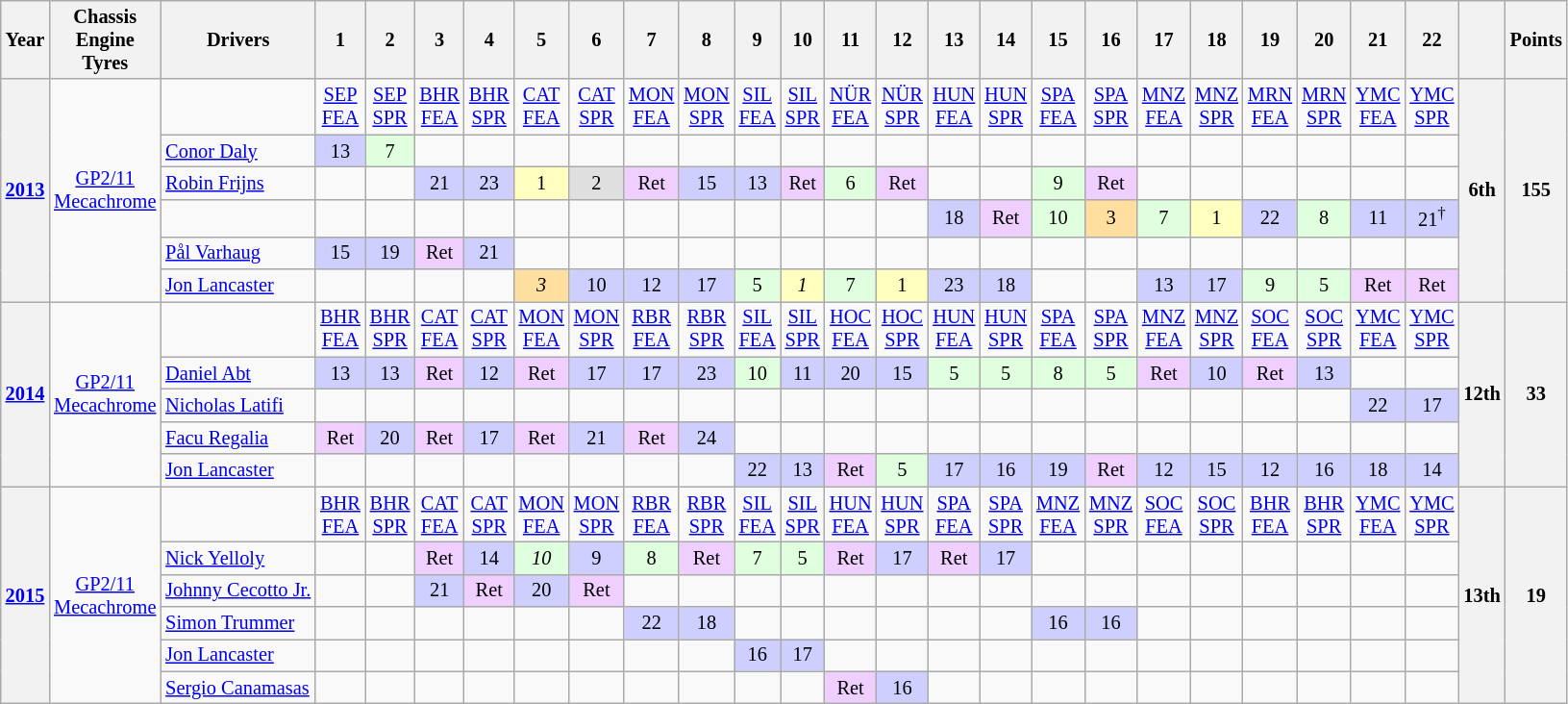<table class="wikitable" style="text-align:center; font-size:85%;">
<tr>
<th>Year</th>
<th>Chassis<br>Engine<br>Tyres</th>
<th>Drivers</th>
<th>1</th>
<th>2</th>
<th>3</th>
<th>4</th>
<th>5</th>
<th>6</th>
<th>7</th>
<th>8</th>
<th>9</th>
<th>10</th>
<th>11</th>
<th>12</th>
<th>13</th>
<th>14</th>
<th>15</th>
<th>16</th>
<th>17</th>
<th>18</th>
<th>19</th>
<th>20</th>
<th>21</th>
<th>22</th>
<th></th>
<th>Points</th>
</tr>
<tr>
<th rowspan=6><a href='#'>2013</a></th>
<td rowspan=6><a href='#'>GP2/11</a><br><a href='#'>Mecachrome</a><br></td>
<td></td>
<td><a href='#'>SEP<br>FEA</a></td>
<td><a href='#'>SEP<br>SPR</a></td>
<td><a href='#'>BHR<br>FEA</a></td>
<td><a href='#'>BHR<br>SPR</a></td>
<td><a href='#'>CAT<br>FEA</a></td>
<td><a href='#'>CAT<br>SPR</a></td>
<td><a href='#'>MON<br>FEA</a></td>
<td><a href='#'>MON<br>SPR</a></td>
<td><a href='#'>SIL<br>FEA</a></td>
<td><a href='#'>SIL<br>SPR</a></td>
<td><a href='#'>NÜR<br>FEA</a></td>
<td><a href='#'>NÜR<br>SPR</a></td>
<td><a href='#'>HUN<br>FEA</a></td>
<td><a href='#'>HUN<br>SPR</a></td>
<td><a href='#'>SPA<br>FEA</a></td>
<td><a href='#'>SPA<br>SPR</a></td>
<td><a href='#'>MNZ<br>FEA</a></td>
<td><a href='#'>MNZ<br>SPR</a></td>
<td><a href='#'>MRN<br>FEA</a></td>
<td><a href='#'>MRN<br>SPR</a></td>
<td><a href='#'>YMC<br>FEA</a></td>
<td><a href='#'>YMC<br>SPR</a></td>
<th rowspan=6>6th</th>
<th rowspan=6>155</th>
</tr>
<tr>
<td align=left> <a href='#'>Conor Daly</a></td>
<td style="background:#cfcfff;">13</td>
<td style="background:#dfffdf;">7</td>
<td></td>
<td></td>
<td></td>
<td></td>
<td></td>
<td></td>
<td></td>
<td></td>
<td></td>
<td></td>
<td></td>
<td></td>
<td></td>
<td></td>
<td></td>
<td></td>
<td></td>
<td></td>
<td></td>
<td></td>
</tr>
<tr>
<td align=left> <a href='#'>Robin Frijns</a></td>
<td></td>
<td></td>
<td style="background:#cfcfff;">21</td>
<td style="background:#cfcfff;">23</td>
<td style="background:#ffffbf;">1</td>
<td style="background:#dfdfdf;">2</td>
<td style="background:#efcfff;">Ret</td>
<td style="background:#cfcfff;">15</td>
<td style="background:#cfcfff;">13</td>
<td style="background:#efcfff;">Ret</td>
<td style="background:#dfffdf;">6</td>
<td style="background:#efcfff;">Ret</td>
<td></td>
<td></td>
<td style="background:#dfffdf;">9</td>
<td style="background:#efcfff;">Ret</td>
<td></td>
<td></td>
<td></td>
<td></td>
<td></td>
<td></td>
</tr>
<tr>
<td align=left></td>
<td></td>
<td></td>
<td></td>
<td></td>
<td></td>
<td></td>
<td></td>
<td></td>
<td></td>
<td></td>
<td></td>
<td></td>
<td style="background:#cfcfff;">18</td>
<td style="background:#efcfff;">Ret</td>
<td style="background:#dfffdf;">10</td>
<td style="background:#ffdf9f;">3</td>
<td style="background:#dfffdf;">7</td>
<td style="background:#ffffbf;">1</td>
<td style="background:#cfcfff;">22</td>
<td style="background:#dfffdf;">8</td>
<td style="background:#cfcfff;">11</td>
<td style="background:#cfcfff;">21<sup>†</sup></td>
</tr>
<tr>
<td align=left> <a href='#'>Pål Varhaug</a></td>
<td style="background:#cfcfff;">15</td>
<td style="background:#cfcfff;">19</td>
<td style="background:#efcfff;">Ret</td>
<td style="background:#cfcfff;">21</td>
<td></td>
<td></td>
<td></td>
<td></td>
<td></td>
<td></td>
<td></td>
<td></td>
<td></td>
<td></td>
<td></td>
<td></td>
<td></td>
<td></td>
<td></td>
<td></td>
<td></td>
<td></td>
</tr>
<tr>
<td align=left> <a href='#'>Jon Lancaster</a></td>
<td></td>
<td></td>
<td></td>
<td></td>
<td style="background:#ffdf9f;"><em>3</em></td>
<td style="background:#cfcfff;">10</td>
<td style="background:#cfcfff;">12</td>
<td style="background:#cfcfff;">17</td>
<td style="background:#dfffdf;">5</td>
<td style="background:#ffffbf;"><em>1</em></td>
<td style="background:#dfffdf;">7</td>
<td style="background:#ffffbf;">1</td>
<td style="background:#cfcfff;">23</td>
<td style="background:#cfcfff;">18</td>
<td></td>
<td></td>
<td style="background:#cfcfff;">13</td>
<td style="background:#cfcfff;">17</td>
<td style="background:#dfffdf;">9</td>
<td style="background:#dfffdf;">5</td>
<td style="background:#efcfff;">Ret</td>
<td style="background:#efcfff;">Ret</td>
</tr>
<tr>
<th rowspan=5><a href='#'>2014</a></th>
<td rowspan=5><a href='#'>GP2/11</a><br><a href='#'>Mecachrome</a><br></td>
<td></td>
<td><a href='#'>BHR<br>FEA</a></td>
<td><a href='#'>BHR<br>SPR</a></td>
<td><a href='#'>CAT<br>FEA</a></td>
<td><a href='#'>CAT<br>SPR</a></td>
<td><a href='#'>MON<br>FEA</a></td>
<td><a href='#'>MON<br>SPR</a></td>
<td><a href='#'>RBR<br>FEA</a></td>
<td><a href='#'>RBR<br>SPR</a></td>
<td><a href='#'>SIL<br>FEA</a></td>
<td><a href='#'>SIL<br>SPR</a></td>
<td><a href='#'>HOC<br>FEA</a></td>
<td><a href='#'>HOC<br>SPR</a></td>
<td><a href='#'>HUN<br>FEA</a></td>
<td><a href='#'>HUN<br>SPR</a></td>
<td><a href='#'>SPA<br>FEA</a></td>
<td><a href='#'>SPA<br>SPR</a></td>
<td><a href='#'>MNZ<br>FEA</a></td>
<td><a href='#'>MNZ<br>SPR</a></td>
<td><a href='#'>SOC<br>FEA</a></td>
<td><a href='#'>SOC<br>SPR</a></td>
<td><a href='#'>YMC<br>FEA</a></td>
<td><a href='#'>YMC<br>SPR</a></td>
<th rowspan=5>12th</th>
<th rowspan=5>33</th>
</tr>
<tr>
<td align=left> <a href='#'>Daniel Abt</a></td>
<td style="background:#cfcfff;">13</td>
<td style="background:#cfcfff;">13</td>
<td style="background:#efcfff;">Ret</td>
<td style="background:#cfcfff;">12</td>
<td style="background:#efcfff;">Ret</td>
<td style="background:#cfcfff;">17</td>
<td style="background:#cfcfff;">17</td>
<td style="background:#cfcfff;">23</td>
<td style="background:#dfffdf;">10</td>
<td style="background:#cfcfff;">11</td>
<td style="background:#cfcfff;">20</td>
<td style="background:#cfcfff;">15</td>
<td style="background:#dfffdf;">5</td>
<td style="background:#dfffdf;">5</td>
<td style="background:#dfffdf;">8</td>
<td style="background:#dfffdf;">5</td>
<td style="background:#efcfff;">Ret</td>
<td style="background:#cfcfff;">10</td>
<td style="background:#efcfff;">Ret</td>
<td style="background:#cfcfff;">13</td>
<td></td>
<td></td>
</tr>
<tr>
<td align=left> <a href='#'>Nicholas Latifi</a></td>
<td></td>
<td></td>
<td></td>
<td></td>
<td></td>
<td></td>
<td></td>
<td></td>
<td></td>
<td></td>
<td></td>
<td></td>
<td></td>
<td></td>
<td></td>
<td></td>
<td></td>
<td></td>
<td></td>
<td></td>
<td style="background:#cfcfff;">22</td>
<td style="background:#cfcfff;">17</td>
</tr>
<tr>
<td align=left> <a href='#'>Facu Regalia</a></td>
<td style="background:#efcfff;">Ret</td>
<td style="background:#cfcfff;">20</td>
<td style="background:#efcfff;">Ret</td>
<td style="background:#cfcfff;">17</td>
<td style="background:#efcfff;">Ret</td>
<td style="background:#cfcfff;">21</td>
<td style="background:#efcfff;">Ret</td>
<td style="background:#cfcfff;">24</td>
<td></td>
<td></td>
<td></td>
<td></td>
<td></td>
<td></td>
<td></td>
<td></td>
<td></td>
<td></td>
<td></td>
<td></td>
<td></td>
<td></td>
</tr>
<tr>
<td align=left> <a href='#'>Jon Lancaster</a></td>
<td></td>
<td></td>
<td></td>
<td></td>
<td></td>
<td></td>
<td></td>
<td></td>
<td style="background:#cfcfff;">22</td>
<td style="background:#cfcfff;">13</td>
<td style="background:#efcfff;">Ret</td>
<td style="background:#dfffdf;">5</td>
<td style="background:#cfcfff;">17</td>
<td style="background:#cfcfff;">16</td>
<td style="background:#cfcfff;">19</td>
<td style="background:#efcfff;">Ret</td>
<td style="background:#cfcfff;">12</td>
<td style="background:#cfcfff;">15</td>
<td style="background:#cfcfff;">12</td>
<td style="background:#cfcfff;">16</td>
<td style="background:#cfcfff;">18</td>
<td style="background:#cfcfff;">14</td>
</tr>
<tr>
<th rowspan=6><a href='#'>2015</a></th>
<td rowspan=6><a href='#'>GP2/11</a><br><a href='#'>Mecachrome</a><br></td>
<td></td>
<td><a href='#'>BHR<br>FEA</a></td>
<td><a href='#'>BHR<br>SPR</a></td>
<td><a href='#'>CAT<br>FEA</a></td>
<td><a href='#'>CAT<br>SPR</a></td>
<td><a href='#'>MON<br>FEA</a></td>
<td><a href='#'>MON<br>SPR</a></td>
<td><a href='#'>RBR<br>FEA</a></td>
<td><a href='#'>RBR<br>SPR</a></td>
<td><a href='#'>SIL<br>FEA</a></td>
<td><a href='#'>SIL<br>SPR</a></td>
<td><a href='#'>HUN<br>FEA</a></td>
<td><a href='#'>HUN<br>SPR</a></td>
<td><a href='#'>SPA<br>FEA</a></td>
<td><a href='#'>SPA<br>SPR</a></td>
<td><a href='#'>MNZ<br>FEA</a></td>
<td><a href='#'>MNZ<br>SPR</a></td>
<td><a href='#'>SOC<br>FEA</a></td>
<td><a href='#'>SOC<br>SPR</a></td>
<td><a href='#'>BHR<br>FEA</a></td>
<td><a href='#'>BHR<br>SPR</a></td>
<td><a href='#'>YMC<br>FEA</a></td>
<td><a href='#'>YMC<br>SPR</a></td>
<th rowspan=6>13th</th>
<th rowspan=6>19</th>
</tr>
<tr>
<td align=left> <a href='#'>Nick Yelloly</a></td>
<td></td>
<td></td>
<td style="background:#EFCFFF;">Ret</td>
<td style="background:#CFCFFF;">14</td>
<td style="background:#DFFFDF;"><em>10</em></td>
<td style="background:#CFCFFF;">9</td>
<td style="background:#DFFFDF;">8</td>
<td style="background:#EFCFFF;">Ret</td>
<td style="background:#DFFFDF;">7</td>
<td style="background:#DFFFDF;">5</td>
<td style="background:#EFCFFF;">Ret</td>
<td style="background:#CFCFFF;">17</td>
<td style="background:#EFCFFF;">Ret</td>
<td style="background:#CFCFFF;">17</td>
<td></td>
<td></td>
<td></td>
<td></td>
<td></td>
<td></td>
<td></td>
<td></td>
</tr>
<tr>
<td align=left> <a href='#'>Johnny Cecotto Jr.</a></td>
<td></td>
<td></td>
<td style="background:#CFCFFF;">21</td>
<td style="background:#EFCFFF;">Ret</td>
<td style="background:#CFCFFF;">20</td>
<td style="background:#EFCFFF;">Ret</td>
<td></td>
<td></td>
<td></td>
<td></td>
<td></td>
<td></td>
<td></td>
<td></td>
<td></td>
<td></td>
<td></td>
<td></td>
<td></td>
<td></td>
<td></td>
<td></td>
</tr>
<tr>
<td align=left> <a href='#'>Simon Trummer</a></td>
<td></td>
<td></td>
<td></td>
<td></td>
<td></td>
<td></td>
<td style="background:#CFCFFF;">22</td>
<td style="background:#CFCFFF;">18</td>
<td></td>
<td></td>
<td></td>
<td></td>
<td></td>
<td></td>
<td style="background:#CFCFFF;">16</td>
<td style="background:#CFCFFF;">16</td>
<td></td>
<td></td>
<td></td>
<td></td>
<td></td>
<td></td>
</tr>
<tr>
<td align=left> <a href='#'>Jon Lancaster</a></td>
<td></td>
<td></td>
<td></td>
<td></td>
<td></td>
<td></td>
<td></td>
<td></td>
<td style="background:#CFCFFF;">16</td>
<td style="background:#CFCFFF;">17</td>
<td></td>
<td></td>
<td></td>
<td></td>
<td></td>
<td></td>
<td></td>
<td></td>
<td></td>
<td></td>
<td></td>
<td></td>
</tr>
<tr>
<td align=left> <a href='#'>Sergio Canamasas</a></td>
<td></td>
<td></td>
<td></td>
<td></td>
<td></td>
<td></td>
<td></td>
<td></td>
<td></td>
<td></td>
<td style="background:#EFCFFF;">Ret</td>
<td style="background:#CFCFFF;">16</td>
<td></td>
<td></td>
<td></td>
<td></td>
<td></td>
<td></td>
<td></td>
<td></td>
<td></td>
<td></td>
</tr>
</table>
